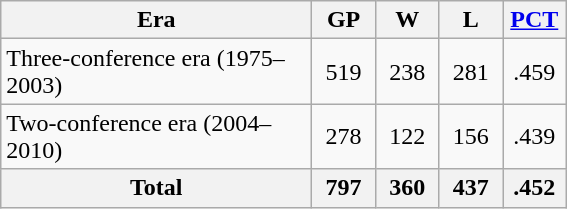<table class=wikitable style="text-align:center;">
<tr>
<th width=200px>Era</th>
<th width=35px>GP</th>
<th width=35px>W</th>
<th width=35px>L</th>
<th width=35px><a href='#'>PCT</a></th>
</tr>
<tr>
<td align=left>Three-conference era (1975–2003)</td>
<td>519</td>
<td>238</td>
<td>281</td>
<td>.459</td>
</tr>
<tr>
<td align=left>Two-conference era (2004–2010)</td>
<td>278</td>
<td>122</td>
<td>156</td>
<td>.439</td>
</tr>
<tr>
<th>Total</th>
<th>797</th>
<th>360</th>
<th>437</th>
<th>.452</th>
</tr>
</table>
